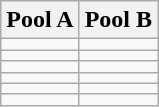<table class="wikitable">
<tr>
<th width=50%>Pool A</th>
<th width=50%>Pool B</th>
</tr>
<tr>
<td></td>
<td></td>
</tr>
<tr>
<td></td>
<td></td>
</tr>
<tr>
<td></td>
<td></td>
</tr>
<tr>
<td></td>
<td></td>
</tr>
<tr>
<td></td>
<td></td>
</tr>
<tr>
<td></td>
<td></td>
</tr>
</table>
